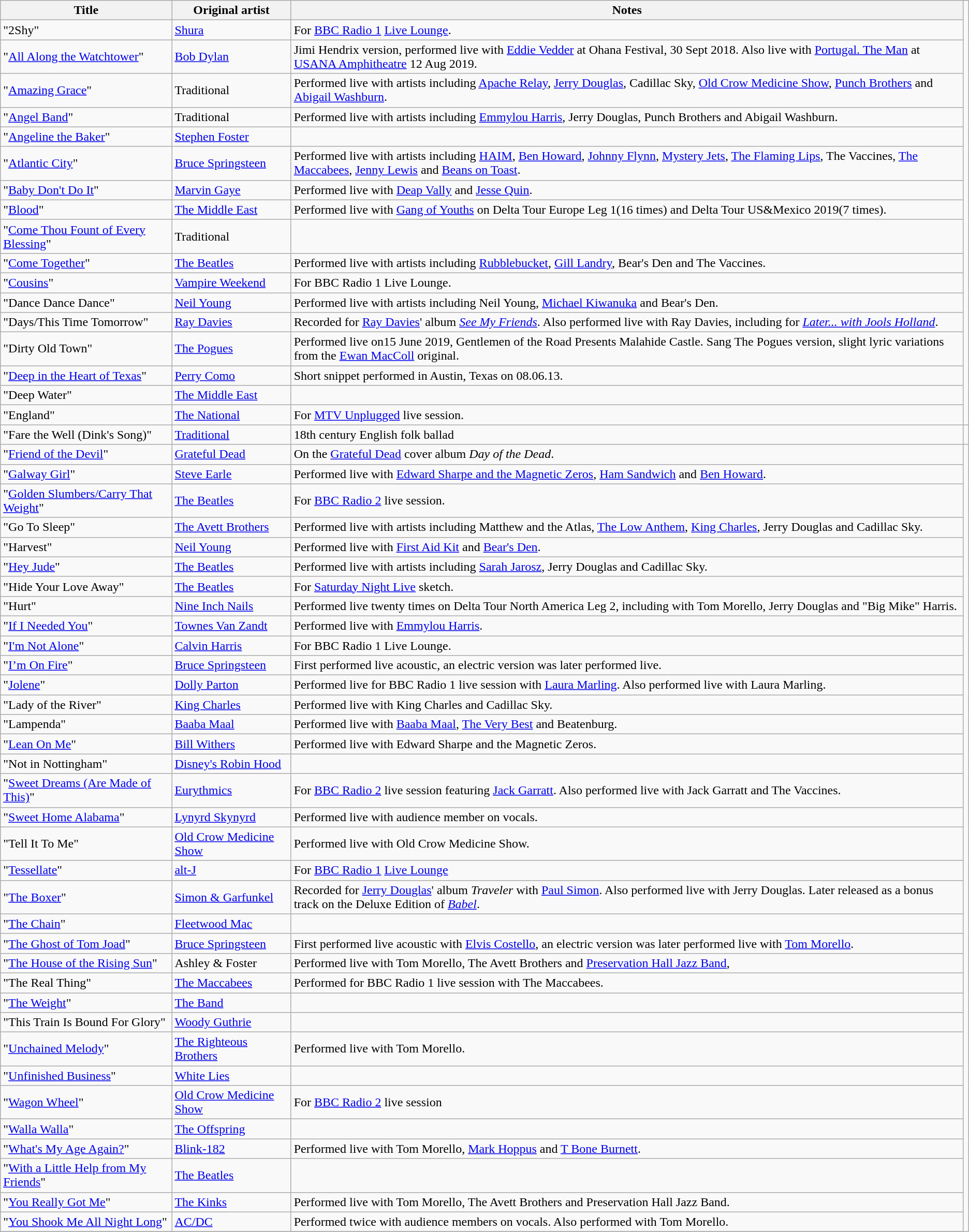<table class="wikitable sortable">
<tr>
<th>Title</th>
<th>Original artist</th>
<th>Notes</th>
</tr>
<tr>
<td>"2Shy"</td>
<td><a href='#'>Shura</a></td>
<td>For <a href='#'>BBC Radio 1</a> <a href='#'>Live Lounge</a>.</td>
</tr>
<tr>
<td>"<a href='#'>All Along the Watchtower</a>"</td>
<td><a href='#'>Bob Dylan</a></td>
<td>Jimi Hendrix version, performed live with <a href='#'>Eddie Vedder</a> at Ohana Festival, 30 Sept 2018. Also live with <a href='#'>Portugal. The Man</a> at <a href='#'>USANA Amphitheatre</a> 12 Aug 2019.</td>
</tr>
<tr>
<td>"<a href='#'>Amazing Grace</a>"</td>
<td>Traditional</td>
<td>Performed live with artists including <a href='#'>Apache Relay</a>, <a href='#'>Jerry Douglas</a>, Cadillac Sky, <a href='#'>Old Crow Medicine Show</a>, <a href='#'>Punch Brothers</a> and <a href='#'>Abigail Washburn</a>.</td>
</tr>
<tr>
<td>"<a href='#'>Angel Band</a>"</td>
<td>Traditional</td>
<td>Performed live with artists including <a href='#'>Emmylou Harris</a>, Jerry Douglas, Punch Brothers and Abigail Washburn.</td>
</tr>
<tr>
<td>"<a href='#'>Angeline the Baker</a>"</td>
<td><a href='#'>Stephen Foster</a></td>
<td></td>
</tr>
<tr>
<td>"<a href='#'>Atlantic City</a>"</td>
<td><a href='#'>Bruce Springsteen</a></td>
<td>Performed live with artists including <a href='#'>HAIM</a>, <a href='#'>Ben Howard</a>, <a href='#'>Johnny Flynn</a>, <a href='#'>Mystery Jets</a>, <a href='#'>The Flaming Lips</a>, The Vaccines, <a href='#'>The Maccabees</a>, <a href='#'>Jenny Lewis</a> and <a href='#'>Beans on Toast</a>.</td>
</tr>
<tr>
<td>"<a href='#'>Baby Don't Do It</a>"</td>
<td><a href='#'>Marvin Gaye</a></td>
<td>Performed live with <a href='#'>Deap Vally</a> and <a href='#'>Jesse Quin</a>.</td>
</tr>
<tr>
<td>"<a href='#'>Blood</a>"</td>
<td><a href='#'>The Middle East</a></td>
<td>Performed live with <a href='#'>Gang of Youths</a> on Delta Tour Europe Leg 1(16 times) and Delta Tour US&Mexico 2019(7 times).</td>
</tr>
<tr>
<td>"<a href='#'>Come Thou Fount of Every Blessing</a>"</td>
<td>Traditional</td>
<td></td>
</tr>
<tr>
<td>"<a href='#'>Come Together</a>"</td>
<td><a href='#'>The Beatles</a></td>
<td>Performed live with artists including <a href='#'>Rubblebucket</a>, <a href='#'>Gill Landry</a>, Bear's Den and The Vaccines.</td>
</tr>
<tr>
<td>"<a href='#'>Cousins</a>"</td>
<td><a href='#'>Vampire Weekend</a></td>
<td>For BBC Radio 1 Live Lounge.</td>
</tr>
<tr>
<td>"Dance Dance Dance"</td>
<td><a href='#'>Neil Young</a></td>
<td>Performed live with artists including Neil Young, <a href='#'>Michael Kiwanuka</a> and Bear's Den.</td>
</tr>
<tr>
<td>"Days/This Time Tomorrow"</td>
<td><a href='#'>Ray Davies</a></td>
<td>Recorded for <a href='#'>Ray Davies</a>' album <em><a href='#'>See My Friends</a></em>. Also performed live with Ray Davies, including for <em><a href='#'>Later... with Jools Holland</a></em>.</td>
</tr>
<tr>
<td>"Dirty Old Town"</td>
<td><a href='#'>The Pogues</a></td>
<td>Performed live on15 June 2019, Gentlemen of the Road Presents Malahide Castle. Sang The Pogues version, slight lyric variations from the <a href='#'>Ewan MacColl</a> original.</td>
</tr>
<tr>
<td>"<a href='#'>Deep in the Heart of Texas</a>"</td>
<td><a href='#'>Perry Como</a></td>
<td>Short snippet performed in Austin, Texas on 08.06.13.</td>
</tr>
<tr>
<td>"Deep Water"</td>
<td><a href='#'>The Middle East</a></td>
<td></td>
</tr>
<tr>
<td>"England"</td>
<td><a href='#'>The National</a></td>
<td>For <a href='#'>MTV Unplugged</a> live session.</td>
</tr>
<tr>
<td>"Fare the Well (Dink's Song)"</td>
<td><a href='#'>Traditional</a></td>
<td>18th century English folk ballad</td>
<td></td>
</tr>
<tr>
<td>"<a href='#'>Friend of the Devil</a>"</td>
<td><a href='#'>Grateful Dead</a></td>
<td>On the <a href='#'>Grateful Dead</a> cover album <em>Day of the Dead</em>.</td>
</tr>
<tr>
<td>"<a href='#'>Galway Girl</a>"</td>
<td><a href='#'>Steve Earle</a></td>
<td>Performed live with <a href='#'>Edward Sharpe and the Magnetic Zeros</a>, <a href='#'>Ham Sandwich</a> and <a href='#'>Ben Howard</a>.</td>
</tr>
<tr>
<td>"<a href='#'>Golden Slumbers/Carry That Weight</a>"</td>
<td><a href='#'>The Beatles</a></td>
<td>For <a href='#'>BBC Radio 2</a> live session.</td>
</tr>
<tr>
<td>"Go To Sleep"</td>
<td><a href='#'>The Avett Brothers</a></td>
<td>Performed live with artists including Matthew and the Atlas, <a href='#'>The Low Anthem</a>, <a href='#'>King Charles</a>, Jerry Douglas and Cadillac Sky.</td>
</tr>
<tr>
<td>"Harvest"</td>
<td><a href='#'>Neil Young</a></td>
<td>Performed live with <a href='#'>First Aid Kit</a> and <a href='#'>Bear's Den</a>.</td>
</tr>
<tr>
<td>"<a href='#'>Hey Jude</a>"</td>
<td><a href='#'>The Beatles</a></td>
<td>Performed live with artists including <a href='#'>Sarah Jarosz</a>, Jerry Douglas and Cadillac Sky.</td>
</tr>
<tr>
<td>"Hide Your Love Away"</td>
<td><a href='#'>The Beatles</a></td>
<td>For <a href='#'>Saturday Night Live</a> sketch.</td>
</tr>
<tr>
<td>"Hurt"</td>
<td><a href='#'>Nine Inch Nails</a></td>
<td>Performed live twenty times on Delta Tour North America Leg 2, including with Tom Morello, Jerry Douglas and "Big Mike" Harris.</td>
</tr>
<tr>
<td>"<a href='#'>If I Needed You</a>"</td>
<td><a href='#'>Townes Van Zandt</a></td>
<td>Performed live with <a href='#'>Emmylou Harris</a>.</td>
</tr>
<tr>
<td>"<a href='#'>I'm Not Alone</a>"</td>
<td><a href='#'>Calvin Harris</a></td>
<td>For BBC Radio 1 Live Lounge.</td>
</tr>
<tr>
<td>"<a href='#'>I’m On Fire</a>"</td>
<td><a href='#'>Bruce Springsteen</a></td>
<td>First performed live acoustic, an electric version was later performed live.</td>
</tr>
<tr>
<td>"<a href='#'>Jolene</a>"</td>
<td><a href='#'>Dolly Parton</a></td>
<td>Performed live for BBC Radio 1 live session with <a href='#'>Laura Marling</a>. Also performed live with Laura Marling.</td>
</tr>
<tr>
<td>"Lady of the River"</td>
<td><a href='#'>King Charles</a></td>
<td>Performed live with King Charles and Cadillac Sky.</td>
</tr>
<tr>
<td>"Lampenda"</td>
<td><a href='#'>Baaba Maal</a></td>
<td>Performed live with <a href='#'>Baaba Maal</a>, <a href='#'>The Very Best</a> and Beatenburg.</td>
</tr>
<tr>
<td>"<a href='#'>Lean On Me</a>"</td>
<td><a href='#'>Bill Withers</a></td>
<td>Performed live with Edward Sharpe and the Magnetic Zeros.</td>
</tr>
<tr>
<td>"Not in Nottingham"</td>
<td><a href='#'>Disney's Robin Hood</a></td>
<td></td>
</tr>
<tr>
<td>"<a href='#'>Sweet Dreams (Are Made of This)</a>"</td>
<td><a href='#'>Eurythmics</a></td>
<td>For <a href='#'>BBC Radio 2</a> live session featuring <a href='#'>Jack Garratt</a>. Also performed live with Jack Garratt and The Vaccines.</td>
</tr>
<tr>
<td>"<a href='#'>Sweet Home Alabama</a>"</td>
<td><a href='#'>Lynyrd Skynyrd</a></td>
<td>Performed live with audience member on vocals.</td>
</tr>
<tr>
<td>"Tell It To Me"</td>
<td><a href='#'>Old Crow Medicine Show</a></td>
<td>Performed live with Old Crow Medicine Show.</td>
</tr>
<tr>
<td>"<a href='#'>Tessellate</a>"</td>
<td><a href='#'>alt-J</a></td>
<td>For <a href='#'>BBC Radio 1</a> <a href='#'>Live Lounge</a></td>
</tr>
<tr>
<td>"<a href='#'>The Boxer</a>"</td>
<td><a href='#'>Simon & Garfunkel</a></td>
<td>Recorded for <a href='#'>Jerry Douglas</a>' album <em>Traveler</em> with <a href='#'>Paul Simon</a>. Also performed live with Jerry Douglas. Later released as a bonus track on the Deluxe Edition of <em><a href='#'>Babel</a></em>.</td>
</tr>
<tr>
<td>"<a href='#'>The Chain</a>"</td>
<td><a href='#'>Fleetwood Mac</a></td>
<td></td>
</tr>
<tr>
<td>"<a href='#'>The Ghost of Tom Joad</a>"</td>
<td><a href='#'>Bruce Springsteen</a></td>
<td>First performed live acoustic with <a href='#'>Elvis Costello</a>, an electric version was later performed live with <a href='#'>Tom Morello</a>.</td>
</tr>
<tr>
<td>"<a href='#'>The House of the Rising Sun</a>"</td>
<td>Ashley & Foster</td>
<td>Performed live with Tom Morello, The Avett Brothers and <a href='#'>Preservation Hall Jazz Band</a>,</td>
</tr>
<tr>
<td>"The Real Thing"</td>
<td><a href='#'>The Maccabees</a></td>
<td>Performed for BBC Radio 1 live session with The Maccabees.</td>
</tr>
<tr>
<td>"<a href='#'>The Weight</a>"</td>
<td><a href='#'>The Band</a></td>
<td></td>
</tr>
<tr>
<td>"This Train Is Bound For Glory"</td>
<td><a href='#'>Woody Guthrie</a></td>
<td></td>
</tr>
<tr>
<td>"<a href='#'>Unchained Melody</a>"</td>
<td><a href='#'>The Righteous Brothers</a></td>
<td>Performed live with Tom Morello.</td>
</tr>
<tr>
<td>"<a href='#'>Unfinished Business</a>"</td>
<td><a href='#'>White Lies</a></td>
<td></td>
</tr>
<tr>
<td>"<a href='#'>Wagon Wheel</a>"</td>
<td><a href='#'>Old Crow Medicine Show</a></td>
<td>For <a href='#'>BBC Radio 2</a> live session</td>
</tr>
<tr>
<td>"<a href='#'>Walla Walla</a>"</td>
<td><a href='#'>The Offspring</a></td>
<td></td>
</tr>
<tr>
<td>"<a href='#'>What's My Age Again?</a>"</td>
<td><a href='#'>Blink-182</a></td>
<td>Performed live with Tom Morello, <a href='#'>Mark Hoppus</a> and <a href='#'>T Bone Burnett</a>.</td>
</tr>
<tr>
<td>"<a href='#'>With a Little Help from My Friends</a>"</td>
<td><a href='#'>The Beatles</a></td>
<td></td>
</tr>
<tr>
<td>"<a href='#'>You Really Got Me</a>"</td>
<td><a href='#'>The Kinks</a></td>
<td>Performed live with Tom Morello, The Avett Brothers and Preservation Hall Jazz Band.</td>
</tr>
<tr>
<td>"<a href='#'>You Shook Me All Night Long</a>"</td>
<td><a href='#'>AC/DC</a></td>
<td>Performed twice with audience members on vocals. Also performed with Tom Morello.</td>
</tr>
<tr>
</tr>
</table>
